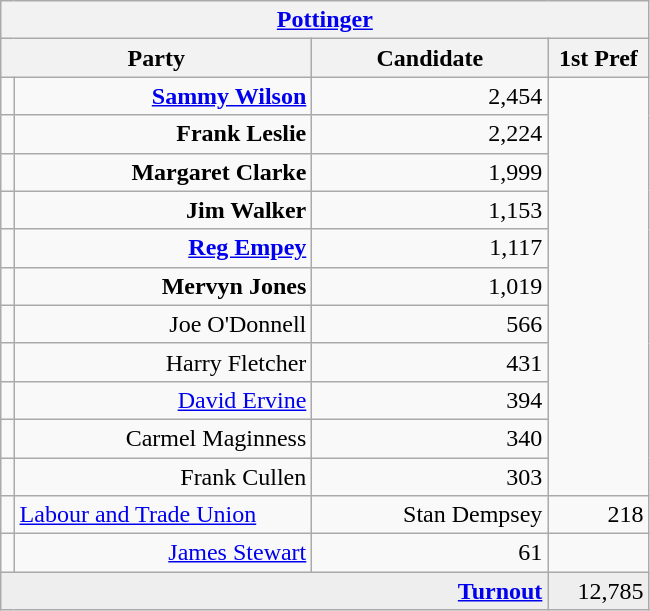<table class="wikitable">
<tr>
<th colspan="4" align="center"><a href='#'>Pottinger</a></th>
</tr>
<tr>
<th colspan="2" align="center" width=200>Party</th>
<th width=150>Candidate</th>
<th width=60>1st Pref</th>
</tr>
<tr>
<td></td>
<td align="right"><strong><a href='#'>Sammy Wilson</a></strong></td>
<td align="right">2,454</td>
</tr>
<tr>
<td></td>
<td align="right"><strong>Frank Leslie</strong></td>
<td align="right">2,224</td>
</tr>
<tr>
<td></td>
<td align="right"><strong>Margaret Clarke</strong></td>
<td align="right">1,999</td>
</tr>
<tr>
<td></td>
<td align="right"><strong>Jim Walker</strong></td>
<td align="right">1,153</td>
</tr>
<tr>
<td></td>
<td align="right"><strong><a href='#'>Reg Empey</a></strong></td>
<td align="right">1,117</td>
</tr>
<tr>
<td></td>
<td align="right"><strong>Mervyn Jones</strong></td>
<td align="right">1,019</td>
</tr>
<tr>
<td></td>
<td align="right">Joe O'Donnell</td>
<td align="right">566</td>
</tr>
<tr>
<td></td>
<td align="right">Harry Fletcher</td>
<td align="right">431</td>
</tr>
<tr>
<td></td>
<td align="right"><a href='#'>David Ervine</a></td>
<td align="right">394</td>
</tr>
<tr>
<td></td>
<td align="right">Carmel Maginness</td>
<td align="right">340</td>
</tr>
<tr>
<td></td>
<td align="right">Frank Cullen</td>
<td align="right">303</td>
</tr>
<tr>
<td></td>
<td><a href='#'>Labour and Trade Union</a></td>
<td align="right">Stan Dempsey</td>
<td align="right">218</td>
</tr>
<tr>
<td></td>
<td align="right"><a href='#'>James Stewart</a></td>
<td align="right">61</td>
</tr>
<tr bgcolor="EEEEEE">
<td colspan=3 align="right"><strong><a href='#'>Turnout</a></strong></td>
<td align="right">12,785</td>
</tr>
</table>
